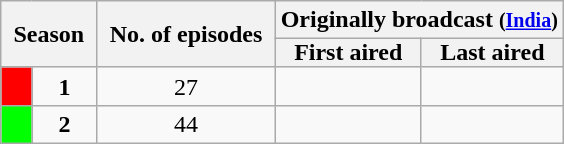<table class="wikitable" style="text-align:center">
<tr>
<th style="padding: 0 8px" colspan="2" rowspan="2">Season</th>
<th style="padding: 0 8px" rowspan="2">No. of episodes</th>
<th colspan="2">Originally broadcast <small>(<a href='#'>India</a>)</small></th>
</tr>
<tr>
<th style="padding: 0 8px">First aired</th>
<th style="padding: 0 8px">Last aired</th>
</tr>
<tr>
<td style="background:#FF0000"></td>
<td align="center"><strong>1</strong></td>
<td align="center">27</td>
<td align="center"></td>
<td align="center"></td>
</tr>
<tr>
<td style="background:#00FF00"></td>
<td align="center"><strong>2</strong></td>
<td align="center">44</td>
<td align="center"></td>
<td align="center"></td>
</tr>
</table>
